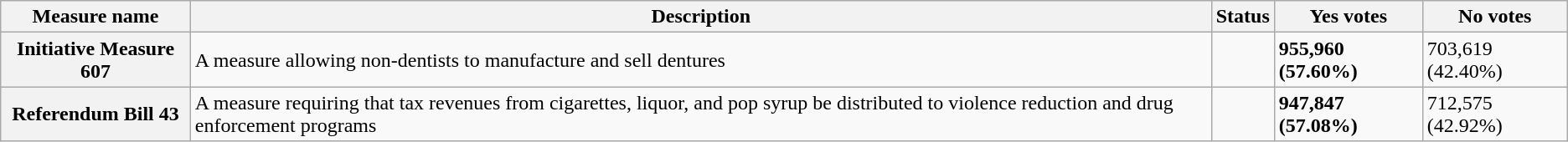<table class="wikitable sortable plainrowheaders">
<tr>
<th scope=col>Measure name</th>
<th scope=col class=unsortable>Description</th>
<th scope=col>Status</th>
<th scope=col>Yes votes</th>
<th scope=col>No votes</th>
</tr>
<tr>
<th scope=row>Initiative Measure 607</th>
<td>A measure allowing non-dentists to manufacture and sell dentures</td>
<td></td>
<td><strong>955,960 (57.60%)</strong></td>
<td>703,619 (42.40%)</td>
</tr>
<tr>
<th scope=row>Referendum Bill 43</th>
<td>A measure requiring that tax revenues from cigarettes, liquor, and pop syrup be distributed to violence reduction and drug enforcement programs</td>
<td></td>
<td><strong>947,847 (57.08%)</strong></td>
<td>712,575 (42.92%)</td>
</tr>
</table>
